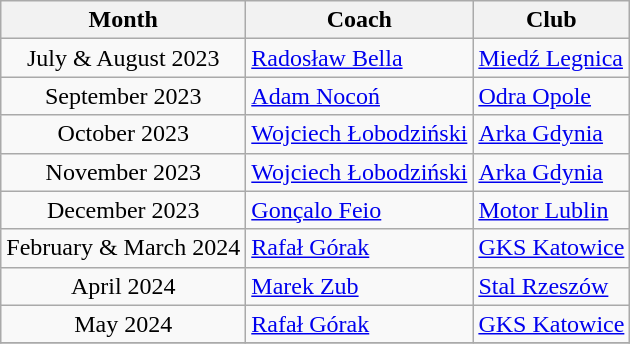<table class="wikitable" style="text-align:center">
<tr>
<th>Month</th>
<th>Coach</th>
<th>Club</th>
</tr>
<tr>
<td>July & August 2023</td>
<td style="text-align:left"> <a href='#'>Radosław Bella</a></td>
<td style="text-align:left"><a href='#'>Miedź Legnica</a></td>
</tr>
<tr>
<td>September 2023</td>
<td style="text-align:left"> <a href='#'>Adam Nocoń</a></td>
<td style="text-align:left"><a href='#'>Odra Opole</a></td>
</tr>
<tr>
<td>October 2023</td>
<td style="text-align:left"> <a href='#'>Wojciech Łobodziński</a></td>
<td style="text-align:left"><a href='#'>Arka Gdynia</a></td>
</tr>
<tr>
<td>November 2023</td>
<td style="text-align:left"> <a href='#'>Wojciech Łobodziński</a></td>
<td style="text-align:left"><a href='#'>Arka Gdynia</a></td>
</tr>
<tr>
<td>December 2023</td>
<td style="text-align:left"> <a href='#'>Gonçalo Feio</a></td>
<td style="text-align:left"><a href='#'>Motor Lublin</a></td>
</tr>
<tr>
<td>February & March 2024</td>
<td style="text-align:left"> <a href='#'>Rafał Górak</a></td>
<td style="text-align:left"><a href='#'>GKS Katowice</a></td>
</tr>
<tr>
<td>April 2024</td>
<td style="text-align:left"> <a href='#'>Marek Zub</a></td>
<td style="text-align:left"><a href='#'>Stal Rzeszów</a></td>
</tr>
<tr>
<td>May 2024</td>
<td style="text-align:left"> <a href='#'>Rafał Górak</a></td>
<td style="text-align:left"><a href='#'>GKS Katowice</a></td>
</tr>
<tr>
</tr>
</table>
